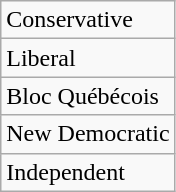<table class="wikitable">
<tr>
<td>Conservative</td>
</tr>
<tr>
<td>Liberal</td>
</tr>
<tr>
<td>Bloc Québécois</td>
</tr>
<tr>
<td>New Democratic<br></td>
</tr>
<tr>
<td>Independent</td>
</tr>
</table>
